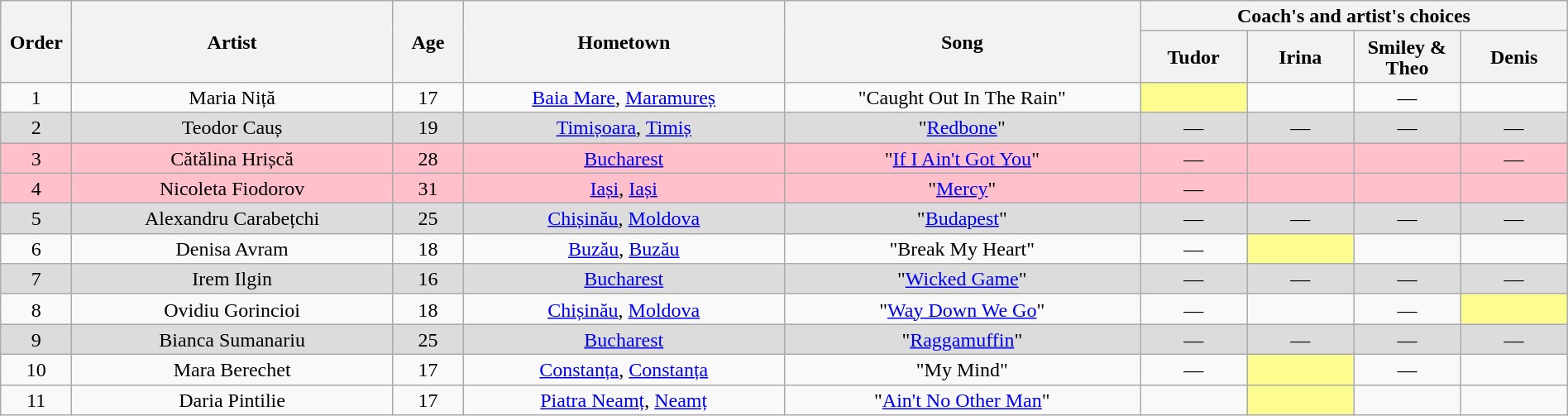<table class="wikitable" style="text-align:center; line-height:17px; width:100%;">
<tr>
<th scope="col" rowspan="2" style="width:04%;">Order</th>
<th scope="col" rowspan="2" style="width:18%;">Artist</th>
<th scope="col" rowspan="2" style="width:04%;">Age</th>
<th scope="col" rowspan="2" style="width:18%;">Hometown</th>
<th scope="col" rowspan="2" style="width:20%;">Song</th>
<th scope="col" colspan="4" style="width:24%;">Coach's and artist's choices</th>
</tr>
<tr>
<th style="width:06%;">Tudor</th>
<th style="width:06%;">Irina</th>
<th style="width:06%;">Smiley & Theo</th>
<th style="width:06%;">Denis</th>
</tr>
<tr>
<td>1</td>
<td>Maria Niță</td>
<td>17</td>
<td><a href='#'>Baia Mare</a>, <a href='#'>Maramureș</a></td>
<td>"Caught Out In The Rain"</td>
<td style="background:#FDFC8F;"></td>
<td></td>
<td>—</td>
<td></td>
</tr>
<tr style="background:#DCDCDC;">
<td>2</td>
<td>Teodor Cauș</td>
<td>19</td>
<td><a href='#'>Timișoara</a>, <a href='#'>Timiș</a></td>
<td>"<a href='#'>Redbone</a>"</td>
<td>—</td>
<td>—</td>
<td>—</td>
<td>—</td>
</tr>
<tr>
<td style="background:pink">3</td>
<td style="background:pink">Cătălina Hrișcă</td>
<td style="background:pink">28</td>
<td style="background:pink"><a href='#'>Bucharest</a></td>
<td style="background:pink">"<a href='#'>If I Ain't Got You</a>"</td>
<td style="background:pink">—</td>
<td style="background:pink"></td>
<td style="background:pink"></td>
<td style="background:pink">—</td>
</tr>
<tr>
<td style="background:pink">4</td>
<td style="background:pink">Nicoleta Fiodorov</td>
<td style="background:pink">31</td>
<td style="background:pink"><a href='#'>Iași</a>, <a href='#'>Iași</a></td>
<td style="background:pink">"<a href='#'>Mercy</a>"</td>
<td style="background:pink">—</td>
<td style="background:pink"></td>
<td style="background:pink"></td>
<td style="background:pink"></td>
</tr>
<tr style="background:#DCDCDC;">
<td>5</td>
<td>Alexandru Carabețchi</td>
<td>25</td>
<td><a href='#'>Chișinău</a>, <a href='#'>Moldova</a></td>
<td>"<a href='#'>Budapest</a>"</td>
<td>—</td>
<td>—</td>
<td>—</td>
<td>—</td>
</tr>
<tr>
<td>6</td>
<td>Denisa Avram</td>
<td>18</td>
<td><a href='#'>Buzău</a>, <a href='#'>Buzău</a></td>
<td>"Break My Heart"</td>
<td>—</td>
<td style="background:#FDFC8F;"></td>
<td></td>
<td></td>
</tr>
<tr style="background:#DCDCDC;">
<td>7</td>
<td>Irem Ilgin</td>
<td>16</td>
<td><a href='#'>Bucharest</a></td>
<td>"<a href='#'>Wicked Game</a>"</td>
<td>—</td>
<td>—</td>
<td>—</td>
<td>—</td>
</tr>
<tr>
<td>8</td>
<td>Ovidiu Gorincioi</td>
<td>18</td>
<td><a href='#'>Chișinău</a>, <a href='#'>Moldova</a></td>
<td>"<a href='#'>Way Down We Go</a>"</td>
<td>—</td>
<td></td>
<td>—</td>
<td style="background:#FDFC8F;"></td>
</tr>
<tr style="background:#DCDCDC;">
<td>9</td>
<td>Bianca Sumanariu</td>
<td>25</td>
<td><a href='#'>Bucharest</a></td>
<td>"<a href='#'>Raggamuffin</a>"</td>
<td>—</td>
<td>—</td>
<td>—</td>
<td>—</td>
</tr>
<tr>
<td>10</td>
<td>Mara Berechet</td>
<td>17</td>
<td><a href='#'>Constanța</a>, <a href='#'>Constanța</a></td>
<td>"My Mind"</td>
<td>—</td>
<td style="background:#FDFC8F;"></td>
<td>—</td>
<td></td>
</tr>
<tr>
<td>11</td>
<td>Daria Pintilie</td>
<td>17</td>
<td><a href='#'>Piatra Neamț</a>, <a href='#'>Neamț</a></td>
<td>"<a href='#'>Ain't No Other Man</a>"</td>
<td></td>
<td style="background:#FDFC8F;"></td>
<td></td>
<td></td>
</tr>
</table>
